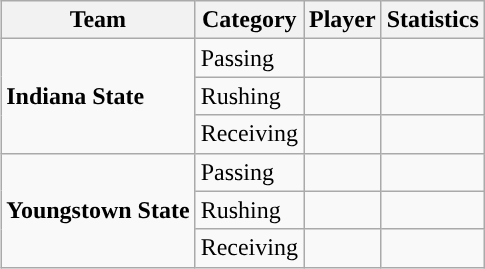<table class="wikitable" style="float: right;">
<tr>
<th>Team</th>
<th>Category</th>
<th>Player</th>
<th>Statistics</th>
</tr>
<tr>
<td rowspan=3><strong>Indiana State</strong></td>
<td>Passing</td>
<td></td>
<td></td>
</tr>
<tr>
<td>Rushing</td>
<td></td>
<td></td>
</tr>
<tr>
<td>Receiving</td>
<td></td>
<td></td>
</tr>
<tr>
<td rowspan=3><strong>Youngstown State</strong></td>
<td>Passing</td>
<td></td>
<td></td>
</tr>
<tr>
<td>Rushing</td>
<td></td>
<td></td>
</tr>
<tr>
<td>Receiving</td>
<td></td>
<td></td>
</tr>
</table>
